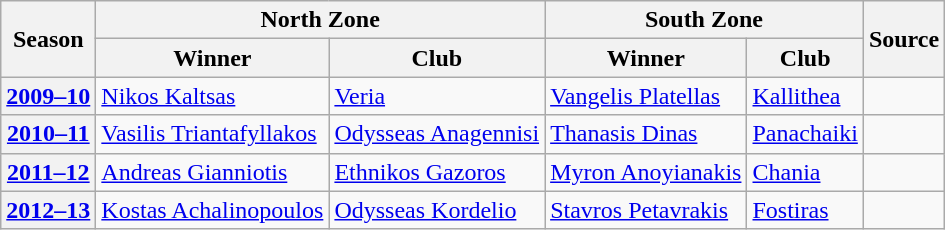<table class="wikitable" style="margin-right: 0;">
<tr text-align:center;">
<th rowspan=2>Season</th>
<th colspan=2>North Zone</th>
<th colspan=2>South Zone</th>
<th rowspan=2>Source</th>
</tr>
<tr>
<th>Winner</th>
<th>Club</th>
<th>Winner</th>
<th>Club</th>
</tr>
<tr>
<th><a href='#'>2009–10</a></th>
<td> <a href='#'>Nikos Kaltsas</a></td>
<td><a href='#'>Veria</a></td>
<td> <a href='#'>Vangelis Platellas</a></td>
<td><a href='#'>Kallithea</a></td>
<td align="center"></td>
</tr>
<tr>
<th><a href='#'>2010–11</a></th>
<td> <a href='#'>Vasilis Triantafyllakos</a></td>
<td><a href='#'>Odysseas Anagennisi</a></td>
<td> <a href='#'>Thanasis Dinas</a></td>
<td><a href='#'>Panachaiki</a></td>
<td align="center"></td>
</tr>
<tr>
<th><a href='#'>2011–12</a></th>
<td> <a href='#'>Andreas Gianniotis</a></td>
<td><a href='#'>Ethnikos Gazoros</a></td>
<td> <a href='#'>Myron Anoyianakis</a></td>
<td><a href='#'>Chania</a></td>
<td align="center"></td>
</tr>
<tr>
<th><a href='#'>2012–13</a></th>
<td> <a href='#'>Kostas Achalinopoulos</a></td>
<td><a href='#'>Odysseas Kordelio</a></td>
<td> <a href='#'>Stavros Petavrakis</a></td>
<td><a href='#'>Fostiras</a></td>
<td align="center"></td>
</tr>
</table>
